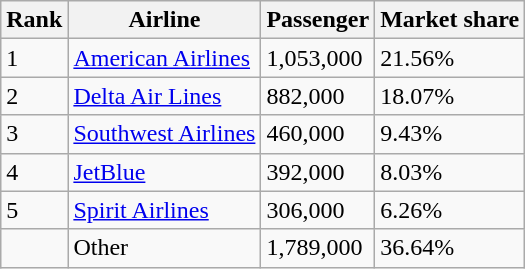<table class="wikitable">
<tr>
<th>Rank</th>
<th>Airline</th>
<th>Passenger</th>
<th>Market share</th>
</tr>
<tr>
<td>1</td>
<td><a href='#'>American Airlines</a></td>
<td>1,053,000</td>
<td>21.56%</td>
</tr>
<tr>
<td>2</td>
<td><a href='#'>Delta Air Lines</a></td>
<td>882,000</td>
<td>18.07%</td>
</tr>
<tr>
<td>3</td>
<td><a href='#'>Southwest Airlines</a></td>
<td>460,000</td>
<td>9.43%</td>
</tr>
<tr>
<td>4</td>
<td><a href='#'>JetBlue</a></td>
<td>392,000</td>
<td>8.03%</td>
</tr>
<tr>
<td>5</td>
<td><a href='#'>Spirit Airlines</a></td>
<td>306,000</td>
<td>6.26%</td>
</tr>
<tr>
<td></td>
<td>Other</td>
<td>1,789,000</td>
<td>36.64%</td>
</tr>
</table>
